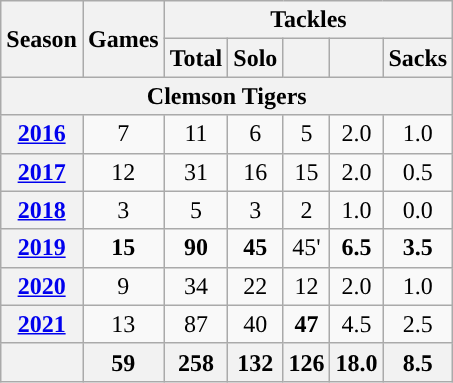<table class=wikitable style="text-align:center;">
<tr>
<th rowspan=2>Season</th>
<th colspan="1" rowspan="2">Games</th>
<th colspan=5>Tackles</th>
</tr>
<tr>
<th>Total</th>
<th>Solo</th>
<th></th>
<th></th>
<th>Sacks</th>
</tr>
<tr>
<th colspan="7">Clemson Tigers</th>
</tr>
<tr>
<th><a href='#'>2016</a></th>
<td>7</td>
<td>11</td>
<td>6</td>
<td>5</td>
<td>2.0</td>
<td>1.0</td>
</tr>
<tr>
<th><a href='#'>2017</a></th>
<td>12</td>
<td>31</td>
<td>16</td>
<td>15</td>
<td>2.0</td>
<td>0.5</td>
</tr>
<tr>
<th><a href='#'>2018</a></th>
<td>3</td>
<td>5</td>
<td>3</td>
<td>2</td>
<td>1.0</td>
<td>0.0</td>
</tr>
<tr>
<th><a href='#'>2019</a></th>
<td><strong>15</strong></td>
<td><strong>90</strong></td>
<td><strong>45</strong></td>
<td>45'</td>
<td><strong>6.5</strong></td>
<td><strong>3.5</strong></td>
</tr>
<tr>
<th><a href='#'>2020</a></th>
<td>9</td>
<td>34</td>
<td>22</td>
<td>12</td>
<td>2.0</td>
<td>1.0</td>
</tr>
<tr>
<th><a href='#'>2021</a></th>
<td>13</td>
<td>87</td>
<td>40</td>
<td><strong>47</strong></td>
<td>4.5</td>
<td>2.5</td>
</tr>
<tr>
<th></th>
<th>59</th>
<th>258</th>
<th>132</th>
<th>126</th>
<th>18.0</th>
<th>8.5</th>
</tr>
</table>
